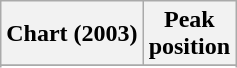<table class="wikitable sortable plainrowheaders" style="text-align:center">
<tr>
<th scope="col">Chart (2003)</th>
<th scope="col">Peak<br>position</th>
</tr>
<tr>
</tr>
<tr>
</tr>
<tr>
</tr>
<tr>
</tr>
<tr>
</tr>
<tr>
</tr>
<tr>
</tr>
<tr>
</tr>
<tr>
</tr>
<tr>
</tr>
</table>
